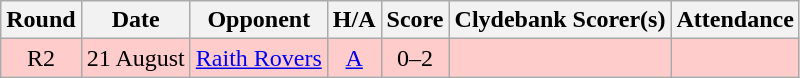<table class="wikitable" style="text-align:center">
<tr>
<th>Round</th>
<th>Date</th>
<th>Opponent</th>
<th>H/A</th>
<th>Score</th>
<th>Clydebank Scorer(s)</th>
<th>Attendance</th>
</tr>
<tr bgcolor=#FFCCCC>
<td>R2</td>
<td align=left>21 August</td>
<td align=left><a href='#'>Raith Rovers</a></td>
<td><a href='#'>A</a></td>
<td>0–2</td>
<td align=left></td>
<td></td>
</tr>
</table>
